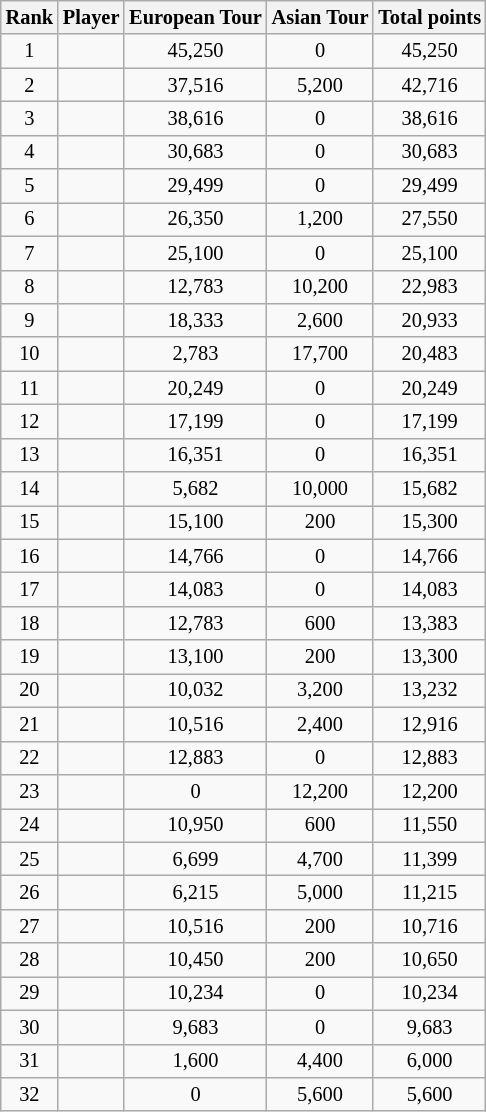<table class="wikitable" style="font-size: 85%">
<tr>
<th>Rank</th>
<th>Player</th>
<th>European Tour</th>
<th>Asian Tour</th>
<th>Total points</th>
</tr>
<tr>
<td align="center">1</td>
<td></td>
<td align="center">45,250</td>
<td align="center">0</td>
<td align="center">45,250</td>
</tr>
<tr>
<td align="center">2</td>
<td></td>
<td align="center">37,516</td>
<td align="center">5,200</td>
<td align="center">42,716</td>
</tr>
<tr>
<td align="center">3</td>
<td></td>
<td align="center">38,616</td>
<td align="center">0</td>
<td align="center">38,616</td>
</tr>
<tr>
<td align="center">4</td>
<td></td>
<td align="center">30,683</td>
<td align="center">0</td>
<td align="center">30,683</td>
</tr>
<tr>
<td align="center">5</td>
<td></td>
<td align="center">29,499</td>
<td align="center">0</td>
<td align="center">29,499</td>
</tr>
<tr>
<td align="center">6</td>
<td></td>
<td align="center">26,350</td>
<td align="center">1,200</td>
<td align="center">27,550</td>
</tr>
<tr>
<td align="center">7</td>
<td></td>
<td align="center">25,100</td>
<td align="center">0</td>
<td align="center">25,100</td>
</tr>
<tr>
<td align="center">8</td>
<td></td>
<td align="center">12,783</td>
<td align="center">10,200</td>
<td align="center">22,983</td>
</tr>
<tr>
<td align="center">9</td>
<td></td>
<td align="center">18,333</td>
<td align="center">2,600</td>
<td align="center">20,933</td>
</tr>
<tr>
<td align="center">10</td>
<td></td>
<td align="center">2,783</td>
<td align="center">17,700</td>
<td align="center">20,483</td>
</tr>
<tr>
<td align="center">11</td>
<td></td>
<td align="center">20,249</td>
<td align="center">0</td>
<td align="center">20,249</td>
</tr>
<tr>
<td align="center">12</td>
<td></td>
<td align="center">17,199</td>
<td align="center">0</td>
<td align="center">17,199</td>
</tr>
<tr>
<td align="center">13</td>
<td></td>
<td align="center">16,351</td>
<td align="center">0</td>
<td align="center">16,351</td>
</tr>
<tr>
<td align="center">14</td>
<td></td>
<td align="center">5,682</td>
<td align="center">10,000</td>
<td align="center">15,682</td>
</tr>
<tr>
<td align="center">15</td>
<td></td>
<td align="center">15,100</td>
<td align="center">200</td>
<td align="center">15,300</td>
</tr>
<tr>
<td align="center">16</td>
<td></td>
<td align="center">14,766</td>
<td align="center">0</td>
<td align="center">14,766</td>
</tr>
<tr>
<td align="center">17</td>
<td></td>
<td align="center">14,083</td>
<td align="center">0</td>
<td align="center">14,083</td>
</tr>
<tr>
<td align="center">18</td>
<td></td>
<td align="center">12,783</td>
<td align="center">600</td>
<td align="center">13,383</td>
</tr>
<tr>
<td align="center">19</td>
<td></td>
<td align="center">13,100</td>
<td align="center">200</td>
<td align="center">13,300</td>
</tr>
<tr>
<td align="center">20</td>
<td></td>
<td align="center">10,032</td>
<td align="center">3,200</td>
<td align="center">13,232</td>
</tr>
<tr>
<td align="center">21</td>
<td></td>
<td align="center">10,516</td>
<td align="center">2,400</td>
<td align="center">12,916</td>
</tr>
<tr>
<td align="center">22</td>
<td></td>
<td align="center">12,883</td>
<td align="center">0</td>
<td align="center">12,883</td>
</tr>
<tr>
<td align="center">23</td>
<td></td>
<td align="center">0</td>
<td align="center">12,200</td>
<td align="center">12,200</td>
</tr>
<tr>
<td align="center">24</td>
<td></td>
<td align="center">10,950</td>
<td align="center">600</td>
<td align="center">11,550</td>
</tr>
<tr>
<td align="center">25</td>
<td></td>
<td align="center">6,699</td>
<td align="center">4,700</td>
<td align="center">11,399</td>
</tr>
<tr>
<td align="center">26</td>
<td></td>
<td align="center">6,215</td>
<td align="center">5,000</td>
<td align="center">11,215</td>
</tr>
<tr>
<td align="center">27</td>
<td></td>
<td align="center">10,516</td>
<td align="center">200</td>
<td align="center">10,716</td>
</tr>
<tr>
<td align="center">28</td>
<td></td>
<td align="center">10,450</td>
<td align="center">200</td>
<td align="center">10,650</td>
</tr>
<tr>
<td align="center">29</td>
<td></td>
<td align="center">10,234</td>
<td align="center">0</td>
<td align="center">10,234</td>
</tr>
<tr>
<td align="center">30</td>
<td></td>
<td align="center">9,683</td>
<td align="center">0</td>
<td align="center">9,683</td>
</tr>
<tr>
<td align="center">31</td>
<td></td>
<td align="center">1,600</td>
<td align="center">4,400</td>
<td align="center">6,000</td>
</tr>
<tr>
<td align="center">32</td>
<td></td>
<td align="center">0</td>
<td align="center">5,600</td>
<td align="center">5,600</td>
</tr>
</table>
